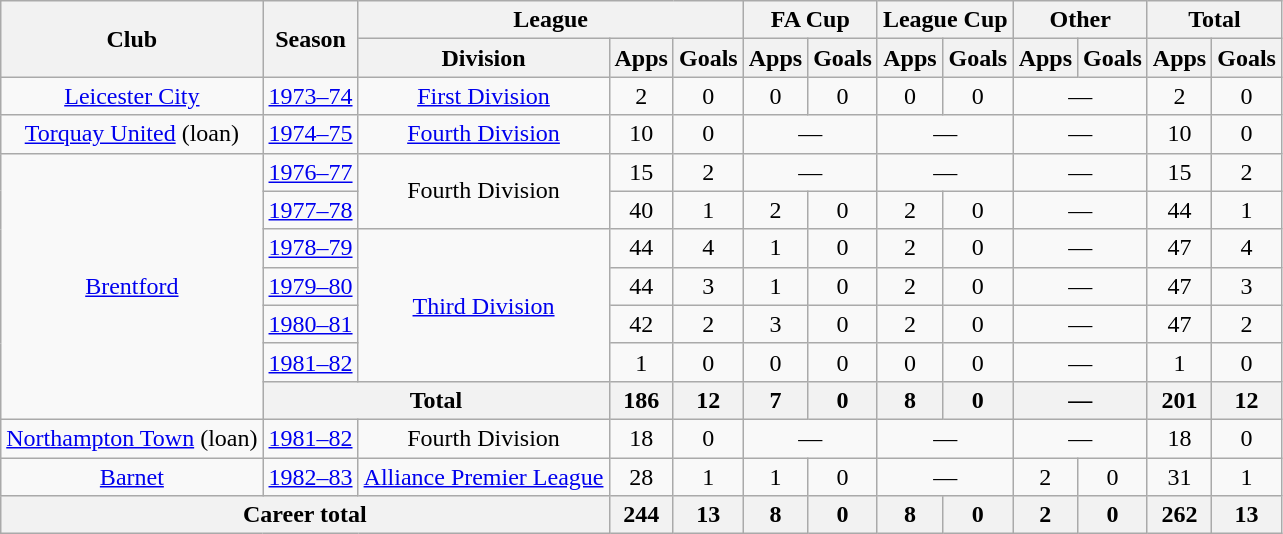<table class="wikitable" style="text-align: center;">
<tr>
<th rowspan="2">Club</th>
<th rowspan="2">Season</th>
<th colspan="3">League</th>
<th colspan="2">FA Cup</th>
<th colspan="2">League Cup</th>
<th colspan="2">Other</th>
<th colspan="2">Total</th>
</tr>
<tr>
<th>Division</th>
<th>Apps</th>
<th>Goals</th>
<th>Apps</th>
<th>Goals</th>
<th>Apps</th>
<th>Goals</th>
<th>Apps</th>
<th>Goals</th>
<th>Apps</th>
<th>Goals</th>
</tr>
<tr>
<td><a href='#'>Leicester City</a></td>
<td><a href='#'>1973–74</a></td>
<td><a href='#'>First Division</a></td>
<td>2</td>
<td>0</td>
<td>0</td>
<td>0</td>
<td>0</td>
<td>0</td>
<td colspan="2">—</td>
<td>2</td>
<td>0</td>
</tr>
<tr>
<td><a href='#'>Torquay United</a> (loan)</td>
<td><a href='#'>1974–75</a></td>
<td><a href='#'>Fourth Division</a></td>
<td>10</td>
<td>0</td>
<td colspan="2">—</td>
<td colspan="2">—</td>
<td colspan="2">—</td>
<td>10</td>
<td>0</td>
</tr>
<tr>
<td rowspan="7"><a href='#'>Brentford</a></td>
<td><a href='#'>1976–77</a></td>
<td rowspan="2">Fourth Division</td>
<td>15</td>
<td>2</td>
<td colspan="2">—</td>
<td colspan="2">—</td>
<td colspan="2">—</td>
<td>15</td>
<td>2</td>
</tr>
<tr>
<td><a href='#'>1977–78</a></td>
<td>40</td>
<td>1</td>
<td>2</td>
<td>0</td>
<td>2</td>
<td>0</td>
<td colspan="2">—</td>
<td>44</td>
<td>1</td>
</tr>
<tr>
<td><a href='#'>1978–79</a></td>
<td rowspan="4"><a href='#'>Third Division</a></td>
<td>44</td>
<td>4</td>
<td>1</td>
<td>0</td>
<td>2</td>
<td>0</td>
<td colspan="2">—</td>
<td>47</td>
<td>4</td>
</tr>
<tr>
<td><a href='#'>1979–80</a></td>
<td>44</td>
<td>3</td>
<td>1</td>
<td>0</td>
<td>2</td>
<td>0</td>
<td colspan="2">—</td>
<td>47</td>
<td>3</td>
</tr>
<tr>
<td><a href='#'>1980–81</a></td>
<td>42</td>
<td>2</td>
<td>3</td>
<td>0</td>
<td>2</td>
<td>0</td>
<td colspan="2">—</td>
<td>47</td>
<td>2</td>
</tr>
<tr>
<td><a href='#'>1981–82</a></td>
<td>1</td>
<td>0</td>
<td>0</td>
<td>0</td>
<td>0</td>
<td>0</td>
<td colspan="2">—</td>
<td>1</td>
<td>0</td>
</tr>
<tr>
<th colspan="2">Total</th>
<th>186</th>
<th>12</th>
<th>7</th>
<th>0</th>
<th>8</th>
<th>0</th>
<th colspan="2">—</th>
<th>201</th>
<th>12</th>
</tr>
<tr>
<td><a href='#'>Northampton Town</a> (loan)</td>
<td><a href='#'>1981–82</a></td>
<td>Fourth Division</td>
<td>18</td>
<td>0</td>
<td colspan="2">—</td>
<td colspan="2">—</td>
<td colspan="2">—</td>
<td>18</td>
<td>0</td>
</tr>
<tr>
<td><a href='#'>Barnet</a></td>
<td><a href='#'>1982–83</a></td>
<td><a href='#'>Alliance Premier League</a></td>
<td>28</td>
<td>1</td>
<td>1</td>
<td>0</td>
<td colspan="2">—</td>
<td>2</td>
<td>0</td>
<td>31</td>
<td>1</td>
</tr>
<tr>
<th colspan="3">Career total</th>
<th>244</th>
<th>13</th>
<th>8</th>
<th>0</th>
<th>8</th>
<th>0</th>
<th>2</th>
<th>0</th>
<th>262</th>
<th>13</th>
</tr>
</table>
